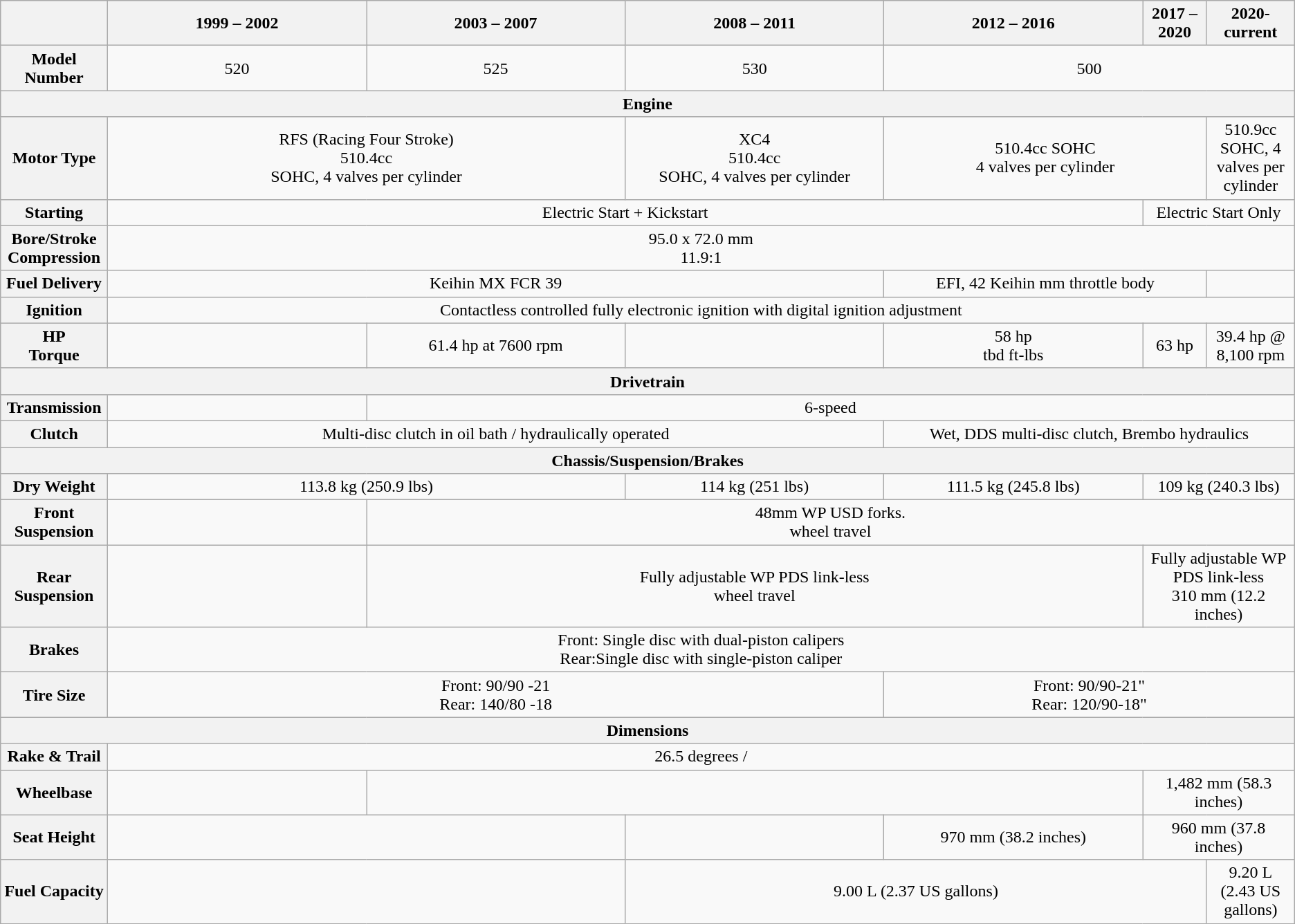<table class="wikitable" align="center" style="text-align:center;">
<tr>
<th></th>
<th width="20%">1999 – 2002</th>
<th width="20%">2003 – 2007</th>
<th width="20%">2008 – 2011</th>
<th width="20%">2012 – 2016</th>
<th>2017 – 2020</th>
<th><strong>2020-current</strong></th>
</tr>
<tr>
<th>Model Number</th>
<td colspan="1">520</td>
<td colspan="1">525</td>
<td colspan="1">530</td>
<td colspan="3">500</td>
</tr>
<tr>
<th colspan="7">Engine</th>
</tr>
<tr>
<th>Motor Type</th>
<td colspan="2">RFS (Racing Four Stroke)<br>510.4cc<br>SOHC, 4 valves per cylinder</td>
<td>XC4<br>510.4cc<br>SOHC, 4 valves per cylinder</td>
<td colspan="2">510.4cc SOHC<br>4 valves per cylinder</td>
<td>510.9cc<br>SOHC, 4 valves per cylinder</td>
</tr>
<tr>
<th>Starting</th>
<td colspan="4">Electric Start + Kickstart</td>
<td colspan="2">Electric Start Only</td>
</tr>
<tr>
<th>Bore/Stroke<br>Compression</th>
<td colspan="6">95.0 x 72.0 mm<br>11.9:1</td>
</tr>
<tr>
<th>Fuel Delivery</th>
<td colspan="3">Keihin MX FCR 39</td>
<td colspan="2">EFI, 42 Keihin mm throttle body</td>
<td></td>
</tr>
<tr>
<th>Ignition</th>
<td colspan="6">Contactless controlled fully electronic ignition with digital ignition adjustment</td>
</tr>
<tr>
<th>HP<br>Torque</th>
<td></td>
<td>61.4 hp at 7600 rpm</td>
<td></td>
<td colspan="1">58 hp<br>tbd ft-lbs</td>
<td>63 hp</td>
<td>39.4 hp @ 8,100 rpm</td>
</tr>
<tr>
<th colspan="7">Drivetrain</th>
</tr>
<tr>
<th>Transmission</th>
<td></td>
<td colspan="5">6-speed</td>
</tr>
<tr>
<th>Clutch</th>
<td colspan="3">Multi-disc clutch in oil bath / hydraulically operated</td>
<td colspan="3">Wet, DDS multi-disc clutch, Brembo hydraulics</td>
</tr>
<tr>
<th colspan="7">Chassis/Suspension/Brakes</th>
</tr>
<tr>
<th>Dry Weight</th>
<td colspan="2">113.8 kg (250.9 lbs)</td>
<td>114 kg (251 lbs)</td>
<td>111.5 kg (245.8 lbs)</td>
<td colspan="2">109 kg (240.3 lbs)</td>
</tr>
<tr>
<th>Front Suspension</th>
<td></td>
<td colspan="5">48mm WP USD forks.<br> wheel travel</td>
</tr>
<tr>
<th>Rear Suspension</th>
<td></td>
<td colspan="3">Fully adjustable WP PDS link-less<br> wheel travel</td>
<td colspan="2">Fully adjustable WP PDS link-less 310 mm (12.2 inches)</td>
</tr>
<tr>
<th>Brakes</th>
<td colspan="6">Front: Single  disc with dual-piston calipers<br>Rear:Single  disc with single-piston caliper</td>
</tr>
<tr>
<th>Tire Size</th>
<td colspan="3">Front: 90/90 -21<br>Rear: 140/80 -18</td>
<td colspan="3">Front: 90/90-21"<br>Rear: 120/90-18"</td>
</tr>
<tr>
<th colspan="7">Dimensions</th>
</tr>
<tr>
<th>Rake & Trail</th>
<td colspan="6">26.5 degrees / </td>
</tr>
<tr>
<th>Wheelbase</th>
<td></td>
<td colspan="3"></td>
<td colspan="2">1,482 mm (58.3 inches)</td>
</tr>
<tr>
<th>Seat Height</th>
<td colspan="2"></td>
<td colspan="1"></td>
<td>970 mm (38.2 inches)</td>
<td colspan="2">960 mm (37.8 inches)</td>
</tr>
<tr>
<th>Fuel Capacity</th>
<td colspan="2"></td>
<td colspan="3">9.00 L (2.37 US gallons)</td>
<td>9.20 L (2.43 US gallons)</td>
</tr>
</table>
